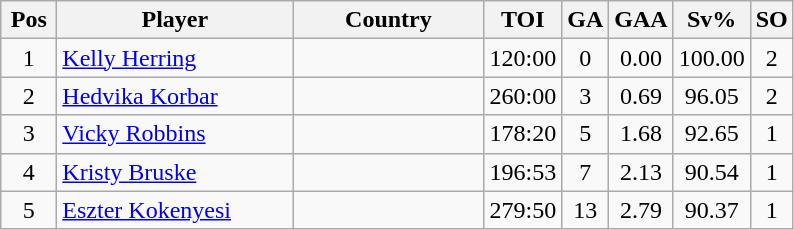<table class="wikitable sortable" style="text-align: center;">
<tr>
<th width=30>Pos</th>
<th width=150>Player</th>
<th width=120>Country</th>
<th width=20>TOI</th>
<th width=20>GA</th>
<th width=20>GAA</th>
<th width=20>Sv%</th>
<th width=20>SO</th>
</tr>
<tr>
<td>1</td>
<td align=left><a href='#'>Kelly Herring</a></td>
<td align=left></td>
<td>120:00</td>
<td>0</td>
<td>0.00</td>
<td>100.00</td>
<td>2</td>
</tr>
<tr>
<td>2</td>
<td align=left><a href='#'>Hedvika Korbar</a></td>
<td align=left></td>
<td>260:00</td>
<td>3</td>
<td>0.69</td>
<td>96.05</td>
<td>2</td>
</tr>
<tr>
<td>3</td>
<td align=left><a href='#'>Vicky Robbins</a></td>
<td align=left></td>
<td>178:20</td>
<td>5</td>
<td>1.68</td>
<td>92.65</td>
<td>1</td>
</tr>
<tr>
<td>4</td>
<td align=left><a href='#'>Kristy Bruske</a></td>
<td align=left></td>
<td>196:53</td>
<td>7</td>
<td>2.13</td>
<td>90.54</td>
<td>1</td>
</tr>
<tr>
<td>5</td>
<td align=left><a href='#'>Eszter Kokenyesi</a></td>
<td align=left></td>
<td>279:50</td>
<td>13</td>
<td>2.79</td>
<td>90.37</td>
<td>1</td>
</tr>
</table>
